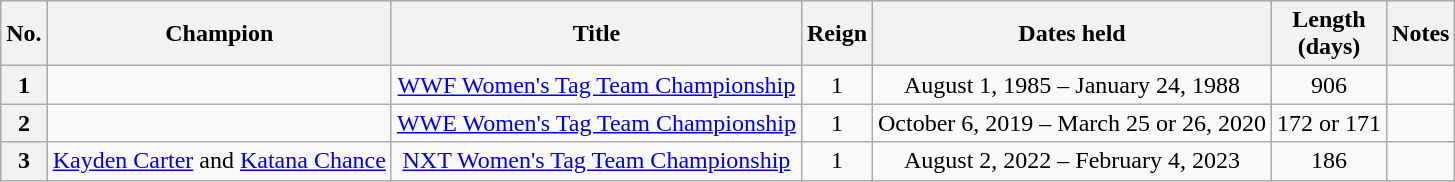<table class="wikitable sortable" style="text-align: center">
<tr>
<th>No.</th>
<th>Champion</th>
<th>Title</th>
<th>Reign</th>
<th>Dates held</th>
<th>Length<br>(days)</th>
<th>Notes</th>
</tr>
<tr>
<th>1</th>
<td><br></td>
<td><a href='#'>WWF Women's Tag Team Championship</a></td>
<td>1</td>
<td>August 1, 1985 – January 24, 1988</td>
<td>906</td>
<td></td>
</tr>
<tr>
<th>2</th>
<td><br></td>
<td><a href='#'>WWE Women's Tag Team Championship</a></td>
<td>1</td>
<td>October 6, 2019 – March 25 or 26, 2020</td>
<td>172 or 171</td>
<td align="left"></td>
</tr>
<tr>
<th>3</th>
<td><a href='#'>Kayden Carter</a> and <a href='#'>Katana Chance</a></td>
<td><a href='#'>NXT Women's Tag Team Championship</a></td>
<td>1</td>
<td>August 2, 2022 – February 4, 2023</td>
<td>186</td>
<td align="left"></td>
</tr>
</table>
